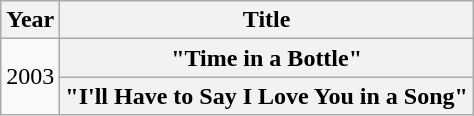<table class="wikitable plainrowheaders">
<tr>
<th scope="col">Year</th>
<th scope="col">Title</th>
</tr>
<tr>
<td rowspan="2">2003</td>
<th scope="row">"Time in a Bottle"</th>
</tr>
<tr>
<th scope="row">"I'll Have to Say I Love You in a Song"</th>
</tr>
</table>
